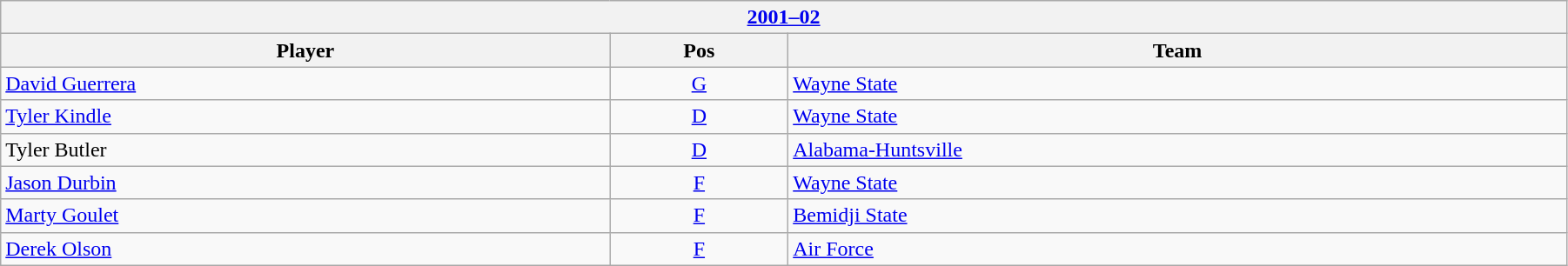<table class="wikitable" width=95%>
<tr>
<th colspan=3><a href='#'>2001–02</a></th>
</tr>
<tr>
<th>Player</th>
<th>Pos</th>
<th>Team</th>
</tr>
<tr>
<td><a href='#'>David Guerrera</a></td>
<td style="text-align:center;"><a href='#'>G</a></td>
<td><a href='#'>Wayne State</a></td>
</tr>
<tr>
<td><a href='#'>Tyler Kindle</a></td>
<td style="text-align:center;"><a href='#'>D</a></td>
<td><a href='#'>Wayne State</a></td>
</tr>
<tr>
<td>Tyler Butler</td>
<td style="text-align:center;"><a href='#'>D</a></td>
<td><a href='#'>Alabama-Huntsville</a></td>
</tr>
<tr>
<td><a href='#'>Jason Durbin</a></td>
<td style="text-align:center;"><a href='#'>F</a></td>
<td><a href='#'>Wayne State</a></td>
</tr>
<tr>
<td><a href='#'>Marty Goulet</a></td>
<td style="text-align:center;"><a href='#'>F</a></td>
<td><a href='#'>Bemidji State</a></td>
</tr>
<tr>
<td><a href='#'>Derek Olson</a></td>
<td style="text-align:center;"><a href='#'>F</a></td>
<td><a href='#'>Air Force</a></td>
</tr>
</table>
